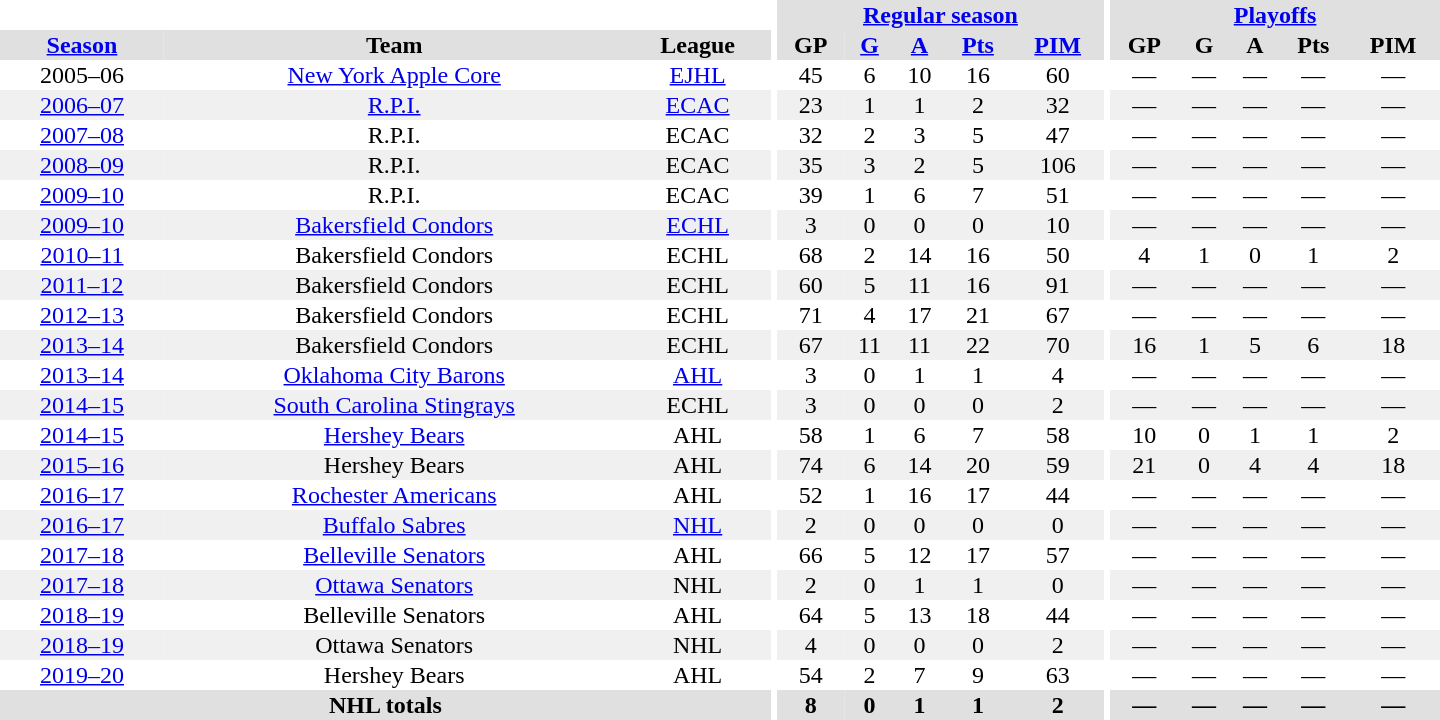<table border="0" cellpadding="1" cellspacing="0" style="text-align:center; width:60em">
<tr bgcolor="#e0e0e0">
<th colspan="3" bgcolor="#ffffff"></th>
<th rowspan="99" bgcolor="#ffffff"></th>
<th colspan="5"><a href='#'>Regular season</a></th>
<th rowspan="99" bgcolor="#ffffff"></th>
<th colspan="5"><a href='#'>Playoffs</a></th>
</tr>
<tr bgcolor="#e0e0e0">
<th><a href='#'>Season</a></th>
<th>Team</th>
<th>League</th>
<th>GP</th>
<th><a href='#'>G</a></th>
<th><a href='#'>A</a></th>
<th><a href='#'>Pts</a></th>
<th><a href='#'>PIM</a></th>
<th>GP</th>
<th>G</th>
<th>A</th>
<th>Pts</th>
<th>PIM</th>
</tr>
<tr>
<td>2005–06</td>
<td><a href='#'>New York Apple Core</a></td>
<td><a href='#'>EJHL</a></td>
<td>45</td>
<td>6</td>
<td>10</td>
<td>16</td>
<td>60</td>
<td>—</td>
<td>—</td>
<td>—</td>
<td>—</td>
<td>—</td>
</tr>
<tr bgcolor="#f0f0f0">
<td><a href='#'>2006–07</a></td>
<td><a href='#'>R.P.I.</a></td>
<td><a href='#'>ECAC</a></td>
<td>23</td>
<td>1</td>
<td>1</td>
<td>2</td>
<td>32</td>
<td>—</td>
<td>—</td>
<td>—</td>
<td>—</td>
<td>—</td>
</tr>
<tr>
<td><a href='#'>2007–08</a></td>
<td>R.P.I.</td>
<td>ECAC</td>
<td>32</td>
<td>2</td>
<td>3</td>
<td>5</td>
<td>47</td>
<td>—</td>
<td>—</td>
<td>—</td>
<td>—</td>
<td>—</td>
</tr>
<tr bgcolor="#f0f0f0">
<td><a href='#'>2008–09</a></td>
<td>R.P.I.</td>
<td>ECAC</td>
<td>35</td>
<td>3</td>
<td>2</td>
<td>5</td>
<td>106</td>
<td>—</td>
<td>—</td>
<td>—</td>
<td>—</td>
<td>—</td>
</tr>
<tr>
<td><a href='#'>2009–10</a></td>
<td>R.P.I.</td>
<td>ECAC</td>
<td>39</td>
<td>1</td>
<td>6</td>
<td>7</td>
<td>51</td>
<td>—</td>
<td>—</td>
<td>—</td>
<td>—</td>
<td>—</td>
</tr>
<tr bgcolor="#f0f0f0">
<td><a href='#'>2009–10</a></td>
<td><a href='#'>Bakersfield Condors</a></td>
<td><a href='#'>ECHL</a></td>
<td>3</td>
<td>0</td>
<td>0</td>
<td>0</td>
<td>10</td>
<td>—</td>
<td>—</td>
<td>—</td>
<td>—</td>
<td>—</td>
</tr>
<tr>
<td><a href='#'>2010–11</a></td>
<td>Bakersfield Condors</td>
<td>ECHL</td>
<td>68</td>
<td>2</td>
<td>14</td>
<td>16</td>
<td>50</td>
<td>4</td>
<td>1</td>
<td>0</td>
<td>1</td>
<td>2</td>
</tr>
<tr bgcolor="#f0f0f0">
<td><a href='#'>2011–12</a></td>
<td>Bakersfield Condors</td>
<td>ECHL</td>
<td>60</td>
<td>5</td>
<td>11</td>
<td>16</td>
<td>91</td>
<td>—</td>
<td>—</td>
<td>—</td>
<td>—</td>
<td>—</td>
</tr>
<tr>
<td><a href='#'>2012–13</a></td>
<td>Bakersfield Condors</td>
<td>ECHL</td>
<td>71</td>
<td>4</td>
<td>17</td>
<td>21</td>
<td>67</td>
<td>—</td>
<td>—</td>
<td>—</td>
<td>—</td>
<td>—</td>
</tr>
<tr bgcolor="#f0f0f0">
<td><a href='#'>2013–14</a></td>
<td>Bakersfield Condors</td>
<td>ECHL</td>
<td>67</td>
<td>11</td>
<td>11</td>
<td>22</td>
<td>70</td>
<td>16</td>
<td>1</td>
<td>5</td>
<td>6</td>
<td>18</td>
</tr>
<tr>
<td><a href='#'>2013–14</a></td>
<td><a href='#'>Oklahoma City Barons</a></td>
<td><a href='#'>AHL</a></td>
<td>3</td>
<td>0</td>
<td>1</td>
<td>1</td>
<td>4</td>
<td>—</td>
<td>—</td>
<td>—</td>
<td>—</td>
<td>—</td>
</tr>
<tr bgcolor="#f0f0f0">
<td><a href='#'>2014–15</a></td>
<td><a href='#'>South Carolina Stingrays</a></td>
<td>ECHL</td>
<td>3</td>
<td>0</td>
<td>0</td>
<td>0</td>
<td>2</td>
<td>—</td>
<td>—</td>
<td>—</td>
<td>—</td>
<td>—</td>
</tr>
<tr>
<td><a href='#'>2014–15</a></td>
<td><a href='#'>Hershey Bears</a></td>
<td>AHL</td>
<td>58</td>
<td>1</td>
<td>6</td>
<td>7</td>
<td>58</td>
<td>10</td>
<td>0</td>
<td>1</td>
<td>1</td>
<td>2</td>
</tr>
<tr bgcolor="#f0f0f0">
<td><a href='#'>2015–16</a></td>
<td>Hershey Bears</td>
<td>AHL</td>
<td>74</td>
<td>6</td>
<td>14</td>
<td>20</td>
<td>59</td>
<td>21</td>
<td>0</td>
<td>4</td>
<td>4</td>
<td>18</td>
</tr>
<tr>
<td><a href='#'>2016–17</a></td>
<td><a href='#'>Rochester Americans</a></td>
<td>AHL</td>
<td>52</td>
<td>1</td>
<td>16</td>
<td>17</td>
<td>44</td>
<td>—</td>
<td>—</td>
<td>—</td>
<td>—</td>
<td>—</td>
</tr>
<tr bgcolor="#f0f0f0">
<td><a href='#'>2016–17</a></td>
<td><a href='#'>Buffalo Sabres</a></td>
<td><a href='#'>NHL</a></td>
<td>2</td>
<td>0</td>
<td>0</td>
<td>0</td>
<td>0</td>
<td>—</td>
<td>—</td>
<td>—</td>
<td>—</td>
<td>—</td>
</tr>
<tr>
<td><a href='#'>2017–18</a></td>
<td><a href='#'>Belleville Senators</a></td>
<td>AHL</td>
<td>66</td>
<td>5</td>
<td>12</td>
<td>17</td>
<td>57</td>
<td>—</td>
<td>—</td>
<td>—</td>
<td>—</td>
<td>—</td>
</tr>
<tr bgcolor="#f0f0f0">
<td><a href='#'>2017–18</a></td>
<td><a href='#'>Ottawa Senators</a></td>
<td>NHL</td>
<td>2</td>
<td>0</td>
<td>1</td>
<td>1</td>
<td>0</td>
<td>—</td>
<td>—</td>
<td>—</td>
<td>—</td>
<td>—</td>
</tr>
<tr>
<td><a href='#'>2018–19</a></td>
<td>Belleville Senators</td>
<td>AHL</td>
<td>64</td>
<td>5</td>
<td>13</td>
<td>18</td>
<td>44</td>
<td>—</td>
<td>—</td>
<td>—</td>
<td>—</td>
<td>—</td>
</tr>
<tr bgcolor="#f0f0f0">
<td><a href='#'>2018–19</a></td>
<td>Ottawa Senators</td>
<td>NHL</td>
<td>4</td>
<td>0</td>
<td>0</td>
<td>0</td>
<td>2</td>
<td>—</td>
<td>—</td>
<td>—</td>
<td>—</td>
<td>—</td>
</tr>
<tr>
<td><a href='#'>2019–20</a></td>
<td>Hershey Bears</td>
<td>AHL</td>
<td>54</td>
<td>2</td>
<td>7</td>
<td>9</td>
<td>63</td>
<td>—</td>
<td>—</td>
<td>—</td>
<td>—</td>
<td>—</td>
</tr>
<tr bgcolor="#e0e0e0">
<th colspan="3">NHL totals</th>
<th>8</th>
<th>0</th>
<th>1</th>
<th>1</th>
<th>2</th>
<th>—</th>
<th>—</th>
<th>—</th>
<th>—</th>
<th>—</th>
</tr>
</table>
